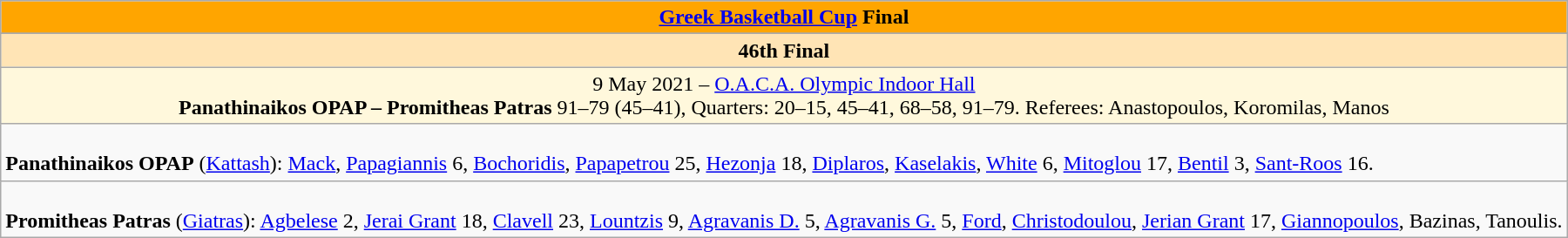<table class="wikitable">
<tr>
<td align="center" bgcolor= #ffa500><strong><a href='#'>Greek Basketball Cup</a> Final</strong></td>
</tr>
<tr>
</tr>
<tr>
<td align="center" bgcolor= #ffe4b5><strong>46th Final</strong></td>
</tr>
<tr>
<td align="center" bgcolor= #fff8dc>9 May 2021 – <a href='#'>O.A.C.A. Olympic Indoor Hall</a><br><strong>Panathinaikos OPAP – Promitheas Patras</strong> 91–79 (45–41), Quarters: 20–15, 45–41, 68–58, 91–79. 
Referees: Anastopoulos, Koromilas, Manos</td>
</tr>
<tr>
<td><br><strong>Panathinaikos OPAP</strong> (<a href='#'>Kattash</a>): <a href='#'>Mack</a>, <a href='#'>Papagiannis</a> 6, <a href='#'>Bochoridis</a>, <a href='#'>Papapetrou</a> 25, <a href='#'>Hezonja</a> 18, <a href='#'>Diplaros</a>, <a href='#'>Kaselakis</a>, <a href='#'> White</a> 6, <a href='#'> Mitoglou</a> 17, <a href='#'>Bentil</a> 3, <a href='#'>Sant-Roos</a> 16.</td>
</tr>
<tr>
<td><br><strong>Promitheas Patras</strong> (<a href='#'>Giatras</a>): <a href='#'>Agbelese</a> 2, <a href='#'>Jerai Grant</a> 18, <a href='#'>Clavell</a> 23, <a href='#'>Lountzis</a> 9, <a href='#'>Agravanis D.</a> 5, <a href='#'>Agravanis G.</a> 5, <a href='#'>Ford</a>, <a href='#'>Christodoulou</a>, <a href='#'>Jerian Grant</a> 17, <a href='#'>Giannopoulos</a>, Bazinas, Tanoulis.</td>
</tr>
</table>
